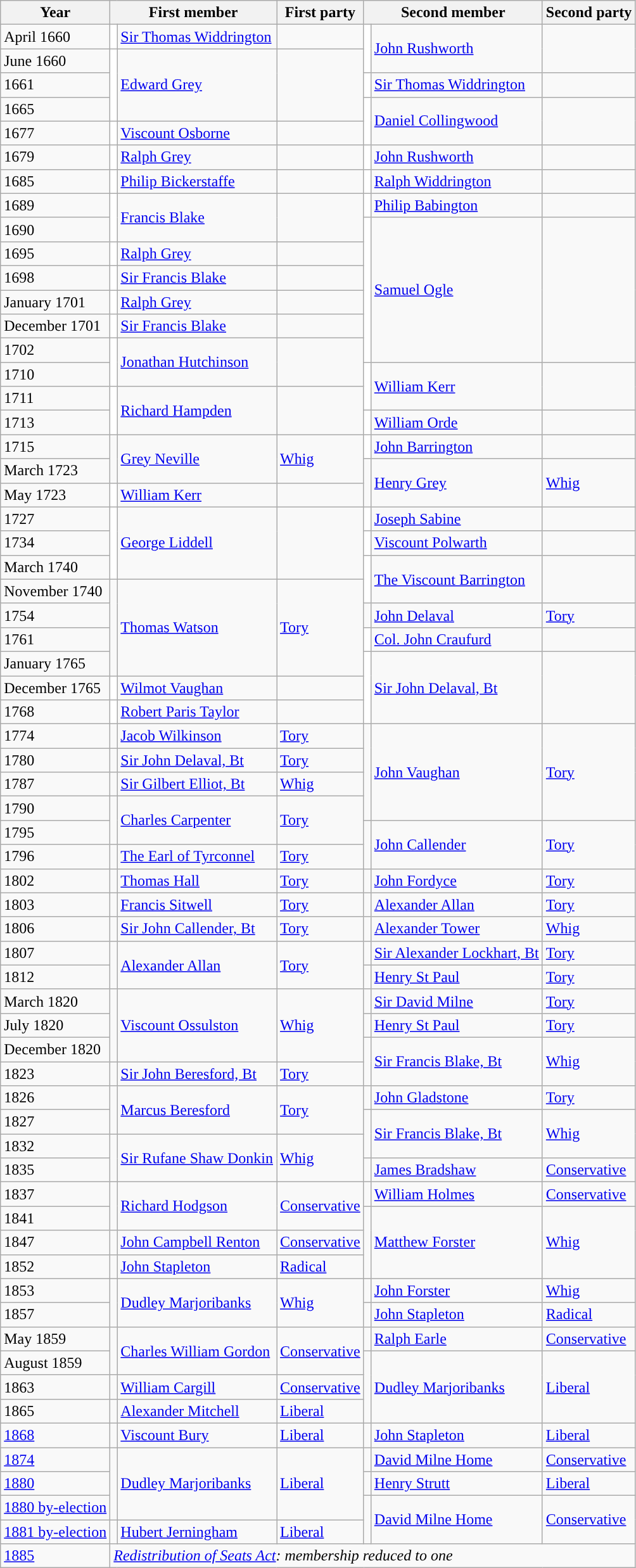<table class="wikitable">
<tr>
<th>Year</th>
<th colspan="2">First member</th>
<th>First party</th>
<th colspan="2">Second member</th>
<th>Second party</th>
</tr>
<tr>
<td>April 1660</td>
<td style="color:inherit;background-color: white"></td>
<td><a href='#'>Sir Thomas Widdrington</a></td>
<td></td>
<td rowspan="2" style="color:inherit;background-color: white"></td>
<td rowspan="2"><a href='#'>John Rushworth</a></td>
<td rowspan="2"></td>
</tr>
<tr>
<td>June 1660</td>
<td rowspan="3" style="color:inherit;background-color: white"></td>
<td rowspan="3"><a href='#'>Edward Grey</a></td>
<td rowspan="3"></td>
</tr>
<tr>
<td>1661</td>
<td style="color:inherit;background-color: white"></td>
<td><a href='#'>Sir Thomas Widdrington</a></td>
<td></td>
</tr>
<tr>
<td>1665</td>
<td rowspan="2" style="color:inherit;background-color: white"></td>
<td rowspan="2"><a href='#'>Daniel Collingwood</a></td>
<td rowspan="2"></td>
</tr>
<tr>
<td>1677</td>
<td style="color:inherit;background-color: white"></td>
<td><a href='#'>Viscount Osborne</a></td>
<td></td>
</tr>
<tr>
<td>1679</td>
<td style="color:inherit;background-color: white"></td>
<td><a href='#'>Ralph Grey</a></td>
<td></td>
<td style="color:inherit;background-color: white"></td>
<td><a href='#'>John Rushworth</a></td>
<td></td>
</tr>
<tr>
<td>1685</td>
<td style="color:inherit;background-color: white"></td>
<td><a href='#'>Philip Bickerstaffe</a></td>
<td></td>
<td style="color:inherit;background-color: white"></td>
<td><a href='#'>Ralph Widdrington</a></td>
<td></td>
</tr>
<tr>
<td>1689</td>
<td rowspan="2" style="color:inherit;background-color: white"></td>
<td rowspan="2"><a href='#'>Francis Blake</a></td>
<td rowspan="2"></td>
<td style="color:inherit;background-color: white"></td>
<td><a href='#'>Philip Babington</a></td>
<td></td>
</tr>
<tr>
<td>1690</td>
<td rowspan="6" style="color:inherit;background-color: white"></td>
<td rowspan="6"><a href='#'>Samuel Ogle</a></td>
<td rowspan="6"></td>
</tr>
<tr>
<td>1695</td>
<td style="color:inherit;background-color: white"></td>
<td><a href='#'>Ralph Grey</a></td>
<td></td>
</tr>
<tr>
<td>1698</td>
<td style="color:inherit;background-color: white"></td>
<td><a href='#'>Sir Francis Blake</a></td>
<td></td>
</tr>
<tr>
<td>January 1701</td>
<td style="color:inherit;background-color: white"></td>
<td><a href='#'>Ralph Grey</a></td>
<td></td>
</tr>
<tr>
<td>December 1701</td>
<td style="color:inherit;background-color: white"></td>
<td><a href='#'>Sir Francis Blake</a></td>
<td></td>
</tr>
<tr>
<td>1702</td>
<td rowspan="2" style="color:inherit;background-color: white"></td>
<td rowspan="2"><a href='#'>Jonathan Hutchinson</a></td>
<td rowspan="2"></td>
</tr>
<tr>
<td>1710</td>
<td rowspan="2" style="color:inherit;background-color: white"></td>
<td rowspan="2"><a href='#'>William Kerr</a></td>
<td rowspan="2"></td>
</tr>
<tr>
<td>1711</td>
<td rowspan="2" style="color:inherit;background-color: white"></td>
<td rowspan="2"><a href='#'>Richard Hampden</a></td>
<td rowspan="2"></td>
</tr>
<tr>
<td>1713</td>
<td style="color:inherit;background-color: white"></td>
<td><a href='#'>William Orde</a></td>
<td></td>
</tr>
<tr>
<td>1715</td>
<td rowspan="2" style="color:inherit;background-color: "></td>
<td rowspan="2"><a href='#'>Grey Neville</a></td>
<td rowspan="2"><a href='#'>Whig</a></td>
<td style="color:inherit;background-color: white"></td>
<td><a href='#'>John Barrington</a></td>
<td></td>
</tr>
<tr>
<td>March 1723</td>
<td rowspan="2" style="color:inherit;background-color: "></td>
<td rowspan="2"><a href='#'>Henry Grey</a></td>
<td rowspan="2"><a href='#'>Whig</a></td>
</tr>
<tr>
<td>May 1723</td>
<td style="color:inherit;background-color: white"></td>
<td><a href='#'>William Kerr</a></td>
<td></td>
</tr>
<tr>
<td>1727</td>
<td rowspan="3" style="color:inherit;background-color: white"></td>
<td rowspan="3"><a href='#'>George Liddell</a></td>
<td rowspan="3"></td>
<td style="color:inherit;background-color: white"></td>
<td><a href='#'>Joseph Sabine</a></td>
<td></td>
</tr>
<tr>
<td>1734</td>
<td style="color:inherit;background-color: white"></td>
<td><a href='#'>Viscount Polwarth</a></td>
<td></td>
</tr>
<tr>
<td>March 1740</td>
<td rowspan="2" style="color:inherit;background-color: white"></td>
<td rowspan="2"><a href='#'>The Viscount Barrington</a></td>
<td rowspan="2"></td>
</tr>
<tr>
<td>November 1740</td>
<td rowspan="4" style="color:inherit;background-color: "></td>
<td rowspan="4"><a href='#'>Thomas Watson</a></td>
<td rowspan="4"><a href='#'>Tory</a></td>
</tr>
<tr>
<td>1754</td>
<td style="color:inherit;background-color: "></td>
<td><a href='#'>John Delaval</a></td>
<td><a href='#'>Tory</a></td>
</tr>
<tr>
<td>1761</td>
<td style="color:inherit;background-color: white"></td>
<td><a href='#'>Col. John Craufurd</a></td>
<td></td>
</tr>
<tr>
<td>January 1765</td>
<td rowspan="3" style="color:inherit;background-color: white"></td>
<td rowspan="3"><a href='#'>Sir John Delaval, Bt</a></td>
<td rowspan="3"></td>
</tr>
<tr>
<td>December 1765</td>
<td style="color:inherit;background-color: white"></td>
<td><a href='#'>Wilmot Vaughan</a></td>
<td></td>
</tr>
<tr>
<td>1768</td>
<td style="color:inherit;background-color: white"></td>
<td><a href='#'>Robert Paris Taylor</a></td>
<td></td>
</tr>
<tr>
<td>1774</td>
<td style="color:inherit;background-color: "></td>
<td><a href='#'>Jacob Wilkinson</a></td>
<td><a href='#'>Tory</a></td>
<td rowspan="4" style="color:inherit;background-color: "></td>
<td rowspan="4"><a href='#'>John Vaughan</a></td>
<td rowspan="4"><a href='#'>Tory</a></td>
</tr>
<tr>
<td>1780</td>
<td style="color:inherit;background-color: "></td>
<td><a href='#'>Sir John Delaval, Bt</a></td>
<td><a href='#'>Tory</a></td>
</tr>
<tr>
<td>1787</td>
<td style="color:inherit;background-color: "></td>
<td><a href='#'>Sir Gilbert Elliot, Bt</a></td>
<td><a href='#'>Whig</a></td>
</tr>
<tr>
<td>1790</td>
<td rowspan="2" style="color:inherit;background-color: "></td>
<td rowspan="2"><a href='#'>Charles Carpenter</a></td>
<td rowspan="2"><a href='#'>Tory</a></td>
</tr>
<tr>
<td>1795</td>
<td rowspan="2" style="color:inherit;background-color: "></td>
<td rowspan="2"><a href='#'>John Callender</a></td>
<td rowspan="2"><a href='#'>Tory</a></td>
</tr>
<tr>
<td>1796</td>
<td style="color:inherit;background-color: "></td>
<td><a href='#'>The Earl of Tyrconnel</a></td>
<td><a href='#'>Tory</a></td>
</tr>
<tr>
<td>1802</td>
<td style="color:inherit;background-color: "></td>
<td><a href='#'>Thomas Hall</a></td>
<td><a href='#'>Tory</a></td>
<td style="color:inherit;background-color: "></td>
<td><a href='#'>John Fordyce</a></td>
<td><a href='#'>Tory</a></td>
</tr>
<tr>
<td>1803</td>
<td style="color:inherit;background-color: "></td>
<td><a href='#'>Francis Sitwell</a></td>
<td><a href='#'>Tory</a></td>
<td style="color:inherit;background-color: "></td>
<td><a href='#'>Alexander Allan</a></td>
<td><a href='#'>Tory</a></td>
</tr>
<tr>
<td>1806</td>
<td style="color:inherit;background-color: "></td>
<td><a href='#'>Sir John Callender, Bt</a></td>
<td><a href='#'>Tory</a></td>
<td style="color:inherit;background-color: "></td>
<td><a href='#'>Alexander Tower</a></td>
<td><a href='#'>Whig</a></td>
</tr>
<tr>
<td>1807</td>
<td rowspan="2" style="color:inherit;background-color: "></td>
<td rowspan="2"><a href='#'>Alexander Allan</a></td>
<td rowspan="2"><a href='#'>Tory</a></td>
<td style="color:inherit;background-color: "></td>
<td><a href='#'>Sir Alexander Lockhart, Bt</a></td>
<td><a href='#'>Tory</a></td>
</tr>
<tr>
<td>1812</td>
<td style="color:inherit;background-color: "></td>
<td><a href='#'>Henry St Paul</a></td>
<td><a href='#'>Tory</a></td>
</tr>
<tr>
<td>March 1820</td>
<td rowspan="3" style="color:inherit;background-color: "></td>
<td rowspan="3"><a href='#'>Viscount Ossulston</a></td>
<td rowspan="3"><a href='#'>Whig</a></td>
<td style="color:inherit;background-color: "></td>
<td><a href='#'>Sir David Milne</a></td>
<td><a href='#'>Tory</a></td>
</tr>
<tr>
<td>July 1820</td>
<td style="color:inherit;background-color: "></td>
<td><a href='#'>Henry St Paul</a></td>
<td><a href='#'>Tory</a></td>
</tr>
<tr>
<td>December 1820</td>
<td rowspan="2" style="color:inherit;background-color: "></td>
<td rowspan="2"><a href='#'>Sir Francis Blake, Bt</a></td>
<td rowspan="2"><a href='#'>Whig</a></td>
</tr>
<tr>
<td>1823</td>
<td style="color:inherit;background-color: "></td>
<td><a href='#'>Sir John Beresford, Bt</a></td>
<td><a href='#'>Tory</a></td>
</tr>
<tr>
<td>1826</td>
<td rowspan="2" style="color:inherit;background-color: "></td>
<td rowspan="2"><a href='#'>Marcus Beresford</a></td>
<td rowspan="2"><a href='#'>Tory</a></td>
<td style="color:inherit;background-color: "></td>
<td><a href='#'>John Gladstone</a></td>
<td><a href='#'>Tory</a></td>
</tr>
<tr>
<td>1827</td>
<td rowspan="2" style="color:inherit;background-color: "></td>
<td rowspan="2"><a href='#'>Sir Francis Blake, Bt</a></td>
<td rowspan="2"><a href='#'>Whig</a></td>
</tr>
<tr>
<td>1832</td>
<td rowspan="2" style="color:inherit;background-color: "></td>
<td rowspan="2"><a href='#'>Sir Rufane Shaw Donkin</a></td>
<td rowspan="2"><a href='#'>Whig</a></td>
</tr>
<tr>
<td>1835</td>
<td style="color:inherit;background-color: "></td>
<td><a href='#'>James Bradshaw</a></td>
<td><a href='#'>Conservative</a></td>
</tr>
<tr>
<td>1837</td>
<td rowspan="2" style="color:inherit;background-color: "></td>
<td rowspan="2"><a href='#'>Richard Hodgson</a></td>
<td rowspan="2"><a href='#'>Conservative</a></td>
<td style="color:inherit;background-color: "></td>
<td><a href='#'>William Holmes</a></td>
<td><a href='#'>Conservative</a></td>
</tr>
<tr>
<td>1841</td>
<td rowspan="3" style="color:inherit;background-color: "></td>
<td rowspan="3"><a href='#'>Matthew Forster</a></td>
<td rowspan="3"><a href='#'>Whig</a></td>
</tr>
<tr>
<td>1847</td>
<td style="color:inherit;background-color: "></td>
<td><a href='#'>John Campbell Renton</a></td>
<td><a href='#'>Conservative</a></td>
</tr>
<tr>
<td>1852</td>
<td style="color:inherit;background-color: "></td>
<td><a href='#'>John Stapleton</a></td>
<td><a href='#'>Radical</a></td>
</tr>
<tr>
<td>1853</td>
<td rowspan="2" style="color:inherit;background-color: "></td>
<td rowspan="2"><a href='#'>Dudley Marjoribanks</a></td>
<td rowspan="2"><a href='#'>Whig</a></td>
<td style="color:inherit;background-color: "></td>
<td><a href='#'>John Forster</a></td>
<td><a href='#'>Whig</a></td>
</tr>
<tr>
<td>1857</td>
<td style="color:inherit;background-color: "></td>
<td><a href='#'>John Stapleton</a></td>
<td><a href='#'>Radical</a></td>
</tr>
<tr>
<td>May 1859</td>
<td rowspan="2" style="color:inherit;background-color: "></td>
<td rowspan="2"><a href='#'>Charles William Gordon</a></td>
<td rowspan="2"><a href='#'>Conservative</a></td>
<td style="color:inherit;background-color: "></td>
<td><a href='#'>Ralph Earle</a></td>
<td><a href='#'>Conservative</a></td>
</tr>
<tr>
<td>August 1859</td>
<td rowspan="3" style="color:inherit;background-color: "></td>
<td rowspan="3"><a href='#'>Dudley Marjoribanks</a></td>
<td rowspan="3"><a href='#'>Liberal</a></td>
</tr>
<tr>
<td>1863</td>
<td style="color:inherit;background-color: "></td>
<td><a href='#'>William Cargill</a></td>
<td><a href='#'>Conservative</a></td>
</tr>
<tr>
<td>1865</td>
<td style="color:inherit;background-color: "></td>
<td><a href='#'>Alexander Mitchell</a></td>
<td><a href='#'>Liberal</a></td>
</tr>
<tr>
<td><a href='#'>1868</a></td>
<td style="color:inherit;background-color: "></td>
<td><a href='#'>Viscount Bury</a></td>
<td><a href='#'>Liberal</a></td>
<td style="color:inherit;background-color: "></td>
<td><a href='#'>John Stapleton</a></td>
<td><a href='#'>Liberal</a></td>
</tr>
<tr>
<td><a href='#'>1874</a></td>
<td rowspan="3" style="color:inherit;background-color: "></td>
<td rowspan="3"><a href='#'>Dudley Marjoribanks</a></td>
<td rowspan="3"><a href='#'>Liberal</a></td>
<td style="color:inherit;background-color: "></td>
<td><a href='#'>David Milne Home</a></td>
<td><a href='#'>Conservative</a></td>
</tr>
<tr>
<td><a href='#'>1880</a></td>
<td style="color:inherit;background-color: "></td>
<td><a href='#'>Henry Strutt</a></td>
<td><a href='#'>Liberal</a></td>
</tr>
<tr>
<td><a href='#'>1880 by-election</a></td>
<td rowspan="2" style="color:inherit;background-color: "></td>
<td rowspan="2"><a href='#'>David Milne Home</a></td>
<td rowspan="2"><a href='#'>Conservative</a></td>
</tr>
<tr>
<td><a href='#'>1881 by-election</a></td>
<td style="color:inherit;background-color: "></td>
<td><a href='#'>Hubert Jerningham</a></td>
<td><a href='#'>Liberal</a></td>
</tr>
<tr>
<td><a href='#'>1885</a></td>
<td colspan="6"><em><a href='#'>Redistribution of Seats Act</a>: membership reduced to one</em></td>
</tr>
</table>
